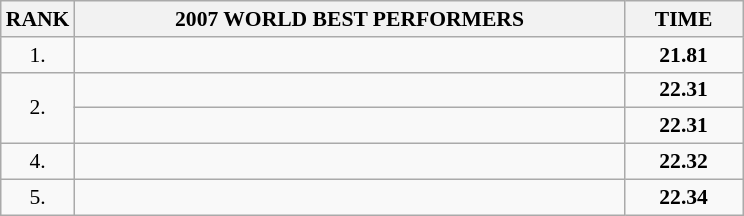<table class="wikitable" style="border-collapse: collapse; font-size: 90%;">
<tr>
<th>RANK</th>
<th align="center" style="width: 25em">2007 WORLD BEST PERFORMERS</th>
<th align="center" style="width: 5em">TIME</th>
</tr>
<tr>
<td align="center">1.</td>
<td></td>
<td align="center"><strong>21.81</strong></td>
</tr>
<tr>
<td rowspan=2 align="center">2.</td>
<td></td>
<td align="center"><strong>22.31</strong></td>
</tr>
<tr>
<td></td>
<td align="center"><strong>22.31</strong></td>
</tr>
<tr>
<td align="center">4.</td>
<td></td>
<td align="center"><strong>22.32</strong></td>
</tr>
<tr>
<td align="center">5.</td>
<td></td>
<td align="center"><strong>22.34</strong></td>
</tr>
</table>
